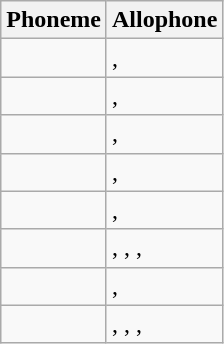<table class="wikitable">
<tr>
<th>Phoneme</th>
<th>Allophone</th>
</tr>
<tr>
<td></td>
<td>, </td>
</tr>
<tr>
<td></td>
<td>, </td>
</tr>
<tr>
<td></td>
<td>, </td>
</tr>
<tr>
<td></td>
<td>, </td>
</tr>
<tr>
<td></td>
<td>, </td>
</tr>
<tr>
<td></td>
<td>, , , </td>
</tr>
<tr>
<td></td>
<td>, </td>
</tr>
<tr>
<td></td>
<td>, , , </td>
</tr>
</table>
